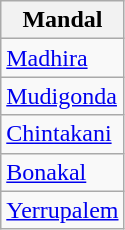<table class="wikitable sortable static-row-numbers static-row-header-hash">
<tr>
<th>Mandal</th>
</tr>
<tr>
<td><a href='#'>Madhira</a></td>
</tr>
<tr>
<td><a href='#'>Mudigonda</a></td>
</tr>
<tr>
<td><a href='#'>Chintakani</a></td>
</tr>
<tr>
<td><a href='#'>Bonakal</a></td>
</tr>
<tr>
<td><a href='#'>Yerrupalem</a></td>
</tr>
</table>
